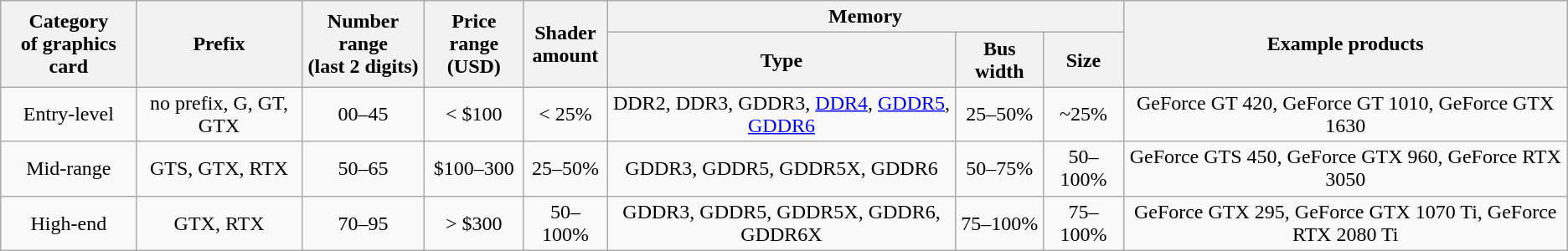<table class="wikitable" style="text-align:center;">
<tr>
<th rowspan=2>Category<br>of graphics card</th>
<th rowspan=2>Prefix</th>
<th rowspan=2>Number range<br>(last 2 digits)</th>
<th rowspan=2>Price range<br>(USD)</th>
<th rowspan=2>Shader<br>amount</th>
<th colspan=3 style="text-align:center;">Memory</th>
<th rowspan=2>Example products</th>
</tr>
<tr>
<th>Type</th>
<th>Bus width</th>
<th>Size</th>
</tr>
<tr>
<td>Entry-level</td>
<td>no prefix, G, GT, GTX</td>
<td>00–45</td>
<td>< $100</td>
<td>< 25%</td>
<td>DDR2, DDR3, GDDR3, <a href='#'>DDR4</a>, <a href='#'>GDDR5</a>, <a href='#'>GDDR6</a></td>
<td>25–50%</td>
<td>~25%</td>
<td>GeForce GT 420, GeForce GT 1010, GeForce GTX 1630</td>
</tr>
<tr>
<td>Mid-range</td>
<td>GTS, GTX, RTX</td>
<td>50–65</td>
<td>$100–300</td>
<td>25–50%</td>
<td>GDDR3, GDDR5, GDDR5X, GDDR6</td>
<td>50–75%</td>
<td>50–100%</td>
<td>GeForce GTS 450, GeForce GTX 960, GeForce RTX 3050</td>
</tr>
<tr>
<td>High-end</td>
<td>GTX, RTX</td>
<td>70–95</td>
<td>> $300</td>
<td>50–100%</td>
<td>GDDR3, GDDR5, GDDR5X, GDDR6, GDDR6X</td>
<td>75–100%</td>
<td>75–100%</td>
<td>GeForce GTX 295, GeForce GTX 1070 Ti, GeForce RTX 2080 Ti</td>
</tr>
</table>
